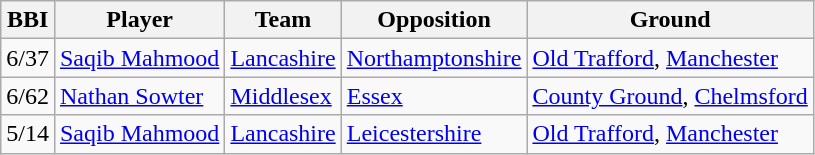<table class="wikitable">
<tr>
<th>BBI</th>
<th>Player</th>
<th>Team</th>
<th>Opposition</th>
<th>Ground</th>
</tr>
<tr>
<td>6/37</td>
<td><a href='#'>Saqib Mahmood</a></td>
<td><a href='#'>Lancashire</a></td>
<td><a href='#'>Northamptonshire</a></td>
<td><a href='#'>Old Trafford</a>, <a href='#'>Manchester</a></td>
</tr>
<tr>
<td>6/62</td>
<td><a href='#'>Nathan Sowter</a></td>
<td><a href='#'>Middlesex</a></td>
<td><a href='#'>Essex</a></td>
<td><a href='#'>County Ground</a>, <a href='#'>Chelmsford</a></td>
</tr>
<tr>
<td>5/14</td>
<td><a href='#'>Saqib Mahmood</a></td>
<td><a href='#'>Lancashire</a></td>
<td><a href='#'>Leicestershire</a></td>
<td><a href='#'>Old Trafford</a>, <a href='#'>Manchester</a></td>
</tr>
</table>
